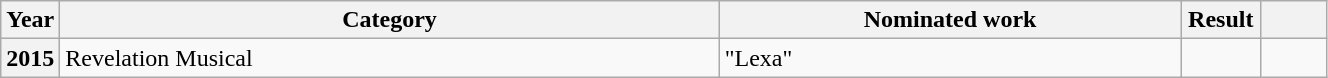<table class="wikitable plainrowheaders" style="width:70%;">
<tr>
<th scope="col" style="width:4%;">Year</th>
<th scope="col" style="width:50%;">Category</th>
<th scope="col" style="width:35%;">Nominated work</th>
<th scope="col" style="width:6%;">Result</th>
<th scope="col" style="width:6%;"></th>
</tr>
<tr>
<th scope="row">2015</th>
<td>Revelation Musical</td>
<td>"Lexa"</td>
<td></td>
<td style="text-align:center;"></td>
</tr>
</table>
